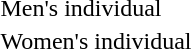<table>
<tr>
<td>Men's individual<br></td>
<td></td>
<td></td>
<td></td>
</tr>
<tr>
<td>Women's individual<br></td>
<td></td>
<td></td>
<td></td>
</tr>
</table>
